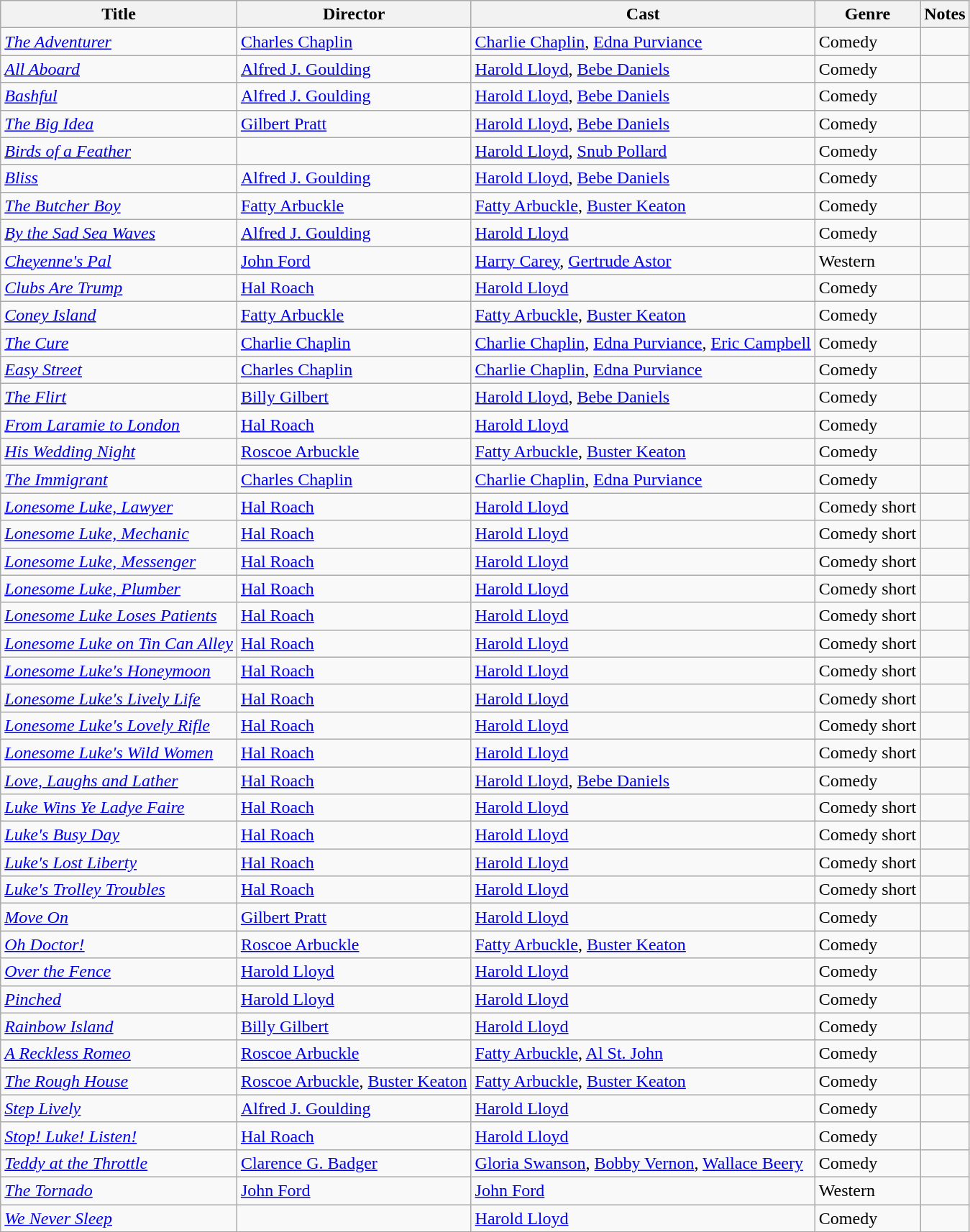<table class="wikitable">
<tr>
<th>Title</th>
<th>Director</th>
<th>Cast</th>
<th>Genre</th>
<th>Notes</th>
</tr>
<tr>
<td><em><a href='#'>The Adventurer</a></em></td>
<td><a href='#'>Charles Chaplin</a></td>
<td><a href='#'>Charlie Chaplin</a>, <a href='#'>Edna Purviance</a></td>
<td>Comedy</td>
<td></td>
</tr>
<tr>
<td><em><a href='#'>All Aboard</a></em></td>
<td><a href='#'>Alfred J. Goulding</a></td>
<td><a href='#'>Harold Lloyd</a>, <a href='#'>Bebe Daniels</a></td>
<td>Comedy</td>
<td></td>
</tr>
<tr>
<td><em><a href='#'>Bashful</a></em></td>
<td><a href='#'>Alfred J. Goulding</a></td>
<td><a href='#'>Harold Lloyd</a>, <a href='#'>Bebe Daniels</a></td>
<td>Comedy</td>
<td></td>
</tr>
<tr>
<td><em><a href='#'>The Big Idea</a></em></td>
<td><a href='#'>Gilbert Pratt</a></td>
<td><a href='#'>Harold Lloyd</a>, <a href='#'>Bebe Daniels</a></td>
<td>Comedy</td>
<td></td>
</tr>
<tr>
<td><em><a href='#'>Birds of a Feather</a></em></td>
<td></td>
<td><a href='#'>Harold Lloyd</a>, <a href='#'>Snub Pollard</a></td>
<td>Comedy</td>
<td></td>
</tr>
<tr>
<td><em><a href='#'>Bliss</a></em></td>
<td><a href='#'>Alfred J. Goulding</a></td>
<td><a href='#'>Harold Lloyd</a>, <a href='#'>Bebe Daniels</a></td>
<td>Comedy</td>
<td></td>
</tr>
<tr>
<td><em><a href='#'>The Butcher Boy</a></em></td>
<td><a href='#'>Fatty Arbuckle</a></td>
<td><a href='#'>Fatty Arbuckle</a>, <a href='#'>Buster Keaton</a></td>
<td>Comedy</td>
<td></td>
</tr>
<tr>
<td><em><a href='#'>By the Sad Sea Waves</a></em></td>
<td><a href='#'>Alfred J. Goulding</a></td>
<td><a href='#'>Harold Lloyd</a></td>
<td>Comedy</td>
<td></td>
</tr>
<tr>
<td><em><a href='#'>Cheyenne's Pal</a></em></td>
<td><a href='#'>John Ford</a></td>
<td><a href='#'>Harry Carey</a>, <a href='#'>Gertrude Astor</a></td>
<td>Western</td>
<td></td>
</tr>
<tr>
<td><em><a href='#'>Clubs Are Trump</a></em></td>
<td><a href='#'>Hal Roach</a></td>
<td><a href='#'>Harold Lloyd</a></td>
<td>Comedy</td>
<td></td>
</tr>
<tr>
<td><em><a href='#'>Coney Island</a></em></td>
<td><a href='#'>Fatty Arbuckle</a></td>
<td><a href='#'>Fatty Arbuckle</a>, <a href='#'>Buster Keaton</a></td>
<td>Comedy</td>
<td></td>
</tr>
<tr>
<td><em><a href='#'>The Cure</a></em></td>
<td><a href='#'>Charlie Chaplin</a></td>
<td><a href='#'>Charlie Chaplin</a>, <a href='#'>Edna Purviance</a>, <a href='#'>Eric Campbell</a></td>
<td>Comedy</td>
<td></td>
</tr>
<tr>
<td><em><a href='#'>Easy Street</a></em></td>
<td><a href='#'>Charles Chaplin</a></td>
<td><a href='#'>Charlie Chaplin</a>, <a href='#'>Edna Purviance</a></td>
<td>Comedy</td>
<td></td>
</tr>
<tr>
<td><em><a href='#'>The Flirt</a></em></td>
<td><a href='#'>Billy Gilbert</a></td>
<td><a href='#'>Harold Lloyd</a>, <a href='#'>Bebe Daniels</a></td>
<td>Comedy</td>
<td></td>
</tr>
<tr>
<td><em><a href='#'>From Laramie to London</a></em></td>
<td><a href='#'>Hal Roach</a></td>
<td><a href='#'>Harold Lloyd</a></td>
<td>Comedy</td>
<td></td>
</tr>
<tr>
<td><em><a href='#'>His Wedding Night</a></em></td>
<td><a href='#'>Roscoe Arbuckle</a></td>
<td><a href='#'>Fatty Arbuckle</a>, <a href='#'>Buster Keaton</a></td>
<td>Comedy</td>
<td></td>
</tr>
<tr>
<td><em><a href='#'>The Immigrant</a></em></td>
<td><a href='#'>Charles Chaplin</a></td>
<td><a href='#'>Charlie Chaplin</a>, <a href='#'>Edna Purviance</a></td>
<td>Comedy</td>
<td></td>
</tr>
<tr>
<td><em><a href='#'>Lonesome Luke, Lawyer</a></em></td>
<td><a href='#'>Hal Roach</a></td>
<td><a href='#'>Harold Lloyd</a></td>
<td>Comedy short</td>
<td></td>
</tr>
<tr>
<td><em><a href='#'>Lonesome Luke, Mechanic</a></em></td>
<td><a href='#'>Hal Roach</a></td>
<td><a href='#'>Harold Lloyd</a></td>
<td>Comedy short</td>
<td></td>
</tr>
<tr>
<td><em><a href='#'>Lonesome Luke, Messenger</a></em></td>
<td><a href='#'>Hal Roach</a></td>
<td><a href='#'>Harold Lloyd</a></td>
<td>Comedy short</td>
<td></td>
</tr>
<tr>
<td><em><a href='#'>Lonesome Luke, Plumber</a></em></td>
<td><a href='#'>Hal Roach</a></td>
<td><a href='#'>Harold Lloyd</a></td>
<td>Comedy short</td>
<td></td>
</tr>
<tr>
<td><em><a href='#'>Lonesome Luke Loses Patients</a></em></td>
<td><a href='#'>Hal Roach</a></td>
<td><a href='#'>Harold Lloyd</a></td>
<td>Comedy short</td>
<td></td>
</tr>
<tr>
<td><em><a href='#'>Lonesome Luke on Tin Can Alley</a></em></td>
<td><a href='#'>Hal Roach</a></td>
<td><a href='#'>Harold Lloyd</a></td>
<td>Comedy short</td>
<td></td>
</tr>
<tr>
<td><em><a href='#'>Lonesome Luke's Honeymoon</a></em></td>
<td><a href='#'>Hal Roach</a></td>
<td><a href='#'>Harold Lloyd</a></td>
<td>Comedy short</td>
<td></td>
</tr>
<tr>
<td><em><a href='#'>Lonesome Luke's Lively Life</a></em></td>
<td><a href='#'>Hal Roach</a></td>
<td><a href='#'>Harold Lloyd</a></td>
<td>Comedy short</td>
<td></td>
</tr>
<tr>
<td><em><a href='#'>Lonesome Luke's Lovely Rifle</a></em></td>
<td><a href='#'>Hal Roach</a></td>
<td><a href='#'>Harold Lloyd</a></td>
<td>Comedy short</td>
<td></td>
</tr>
<tr>
<td><em><a href='#'>Lonesome Luke's Wild Women</a></em></td>
<td><a href='#'>Hal Roach</a></td>
<td><a href='#'>Harold Lloyd</a></td>
<td>Comedy short</td>
<td></td>
</tr>
<tr>
<td><em><a href='#'>Love, Laughs and Lather</a></em></td>
<td><a href='#'>Hal Roach</a></td>
<td><a href='#'>Harold Lloyd</a>, <a href='#'>Bebe Daniels</a></td>
<td>Comedy</td>
<td></td>
</tr>
<tr>
<td><em><a href='#'>Luke Wins Ye Ladye Faire</a></em></td>
<td><a href='#'>Hal Roach</a></td>
<td><a href='#'>Harold Lloyd</a></td>
<td>Comedy short</td>
<td></td>
</tr>
<tr>
<td><em><a href='#'>Luke's Busy Day</a></em></td>
<td><a href='#'>Hal Roach</a></td>
<td><a href='#'>Harold Lloyd</a></td>
<td>Comedy short</td>
<td></td>
</tr>
<tr>
<td><em><a href='#'>Luke's Lost Liberty</a></em></td>
<td><a href='#'>Hal Roach</a></td>
<td><a href='#'>Harold Lloyd</a></td>
<td>Comedy short</td>
<td></td>
</tr>
<tr>
<td><em><a href='#'>Luke's Trolley Troubles</a></em></td>
<td><a href='#'>Hal Roach</a></td>
<td><a href='#'>Harold Lloyd</a></td>
<td>Comedy short</td>
<td></td>
</tr>
<tr>
<td><em><a href='#'>Move On</a></em></td>
<td><a href='#'>Gilbert Pratt</a></td>
<td><a href='#'>Harold Lloyd</a></td>
<td>Comedy</td>
<td></td>
</tr>
<tr>
<td><em><a href='#'>Oh Doctor!</a></em></td>
<td><a href='#'>Roscoe Arbuckle</a></td>
<td><a href='#'>Fatty Arbuckle</a>, <a href='#'>Buster Keaton</a></td>
<td>Comedy</td>
<td></td>
</tr>
<tr>
<td><em><a href='#'>Over the Fence</a></em></td>
<td><a href='#'>Harold Lloyd</a></td>
<td><a href='#'>Harold Lloyd</a></td>
<td>Comedy</td>
<td></td>
</tr>
<tr>
<td><em><a href='#'>Pinched</a></em></td>
<td><a href='#'>Harold Lloyd</a></td>
<td><a href='#'>Harold Lloyd</a></td>
<td>Comedy</td>
<td></td>
</tr>
<tr>
<td><em><a href='#'>Rainbow Island</a></em></td>
<td><a href='#'>Billy Gilbert</a></td>
<td><a href='#'>Harold Lloyd</a></td>
<td>Comedy</td>
<td></td>
</tr>
<tr>
<td><em><a href='#'>A Reckless Romeo</a></em></td>
<td><a href='#'>Roscoe Arbuckle</a></td>
<td><a href='#'>Fatty Arbuckle</a>, <a href='#'>Al St. John</a></td>
<td>Comedy</td>
<td></td>
</tr>
<tr>
<td><em><a href='#'>The Rough House</a></em></td>
<td><a href='#'>Roscoe Arbuckle</a>, <a href='#'>Buster Keaton</a></td>
<td><a href='#'>Fatty Arbuckle</a>, <a href='#'>Buster Keaton</a></td>
<td>Comedy</td>
<td></td>
</tr>
<tr>
<td><em><a href='#'>Step Lively</a></em></td>
<td><a href='#'>Alfred J. Goulding</a></td>
<td><a href='#'>Harold Lloyd</a></td>
<td>Comedy</td>
<td></td>
</tr>
<tr>
<td><em><a href='#'>Stop! Luke! Listen!</a></em></td>
<td><a href='#'>Hal Roach</a></td>
<td><a href='#'>Harold Lloyd</a></td>
<td>Comedy</td>
<td></td>
</tr>
<tr>
<td><em><a href='#'>Teddy at the Throttle</a></em></td>
<td><a href='#'>Clarence G. Badger</a></td>
<td><a href='#'>Gloria Swanson</a>, <a href='#'>Bobby Vernon</a>, <a href='#'>Wallace Beery</a></td>
<td>Comedy</td>
<td></td>
</tr>
<tr>
<td><em><a href='#'>The Tornado</a></em></td>
<td><a href='#'>John Ford</a></td>
<td><a href='#'>John Ford</a></td>
<td>Western</td>
<td></td>
</tr>
<tr>
<td><em><a href='#'>We Never Sleep</a></em></td>
<td></td>
<td><a href='#'>Harold Lloyd</a></td>
<td>Comedy</td>
<td></td>
</tr>
<tr>
</tr>
</table>
